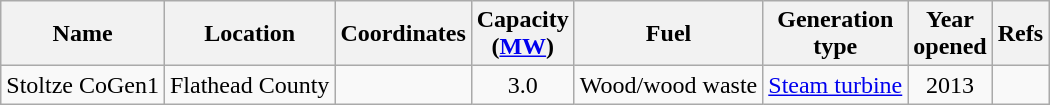<table class="wikitable sortable">
<tr>
<th>Name</th>
<th>Location</th>
<th>Coordinates</th>
<th>Capacity<br>(<a href='#'>MW</a>)</th>
<th>Fuel</th>
<th>Generation<br>type</th>
<th>Year<br>opened</th>
<th>Refs</th>
</tr>
<tr>
<td>Stoltze CoGen1</td>
<td>Flathead County</td>
<td></td>
<td align="center">3.0</td>
<td>Wood/wood waste</td>
<td><a href='#'>Steam turbine</a></td>
<td align="center">2013</td>
<td></td>
</tr>
</table>
